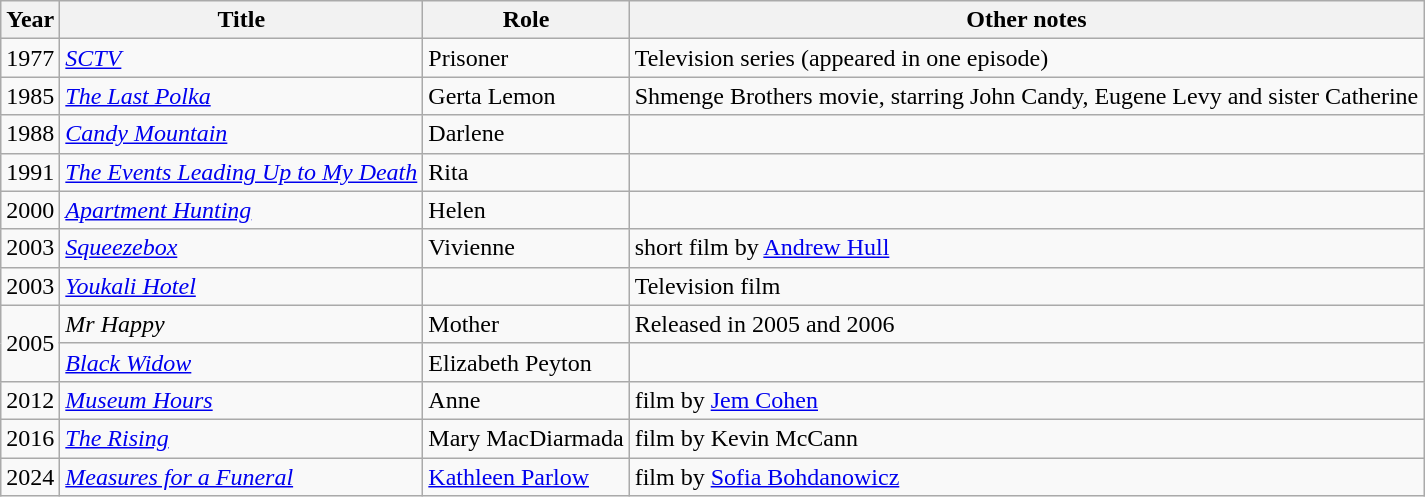<table class="wikitable">
<tr>
<th>Year</th>
<th>Title</th>
<th>Role</th>
<th>Other notes</th>
</tr>
<tr>
<td>1977</td>
<td><em><a href='#'>SCTV</a></em></td>
<td>Prisoner</td>
<td>Television series (appeared in one episode)</td>
</tr>
<tr>
<td>1985</td>
<td><em><a href='#'>The Last Polka</a></em></td>
<td>Gerta Lemon</td>
<td>Shmenge Brothers movie, starring John Candy, Eugene Levy and sister Catherine</td>
</tr>
<tr>
<td>1988</td>
<td><em><a href='#'>Candy Mountain</a></em></td>
<td>Darlene</td>
<td></td>
</tr>
<tr>
<td>1991</td>
<td><em><a href='#'>The Events Leading Up to My Death</a></em></td>
<td>Rita</td>
<td></td>
</tr>
<tr>
<td>2000</td>
<td><em><a href='#'>Apartment Hunting</a></em></td>
<td>Helen</td>
<td></td>
</tr>
<tr>
<td>2003</td>
<td><em><a href='#'>Squeezebox</a></em></td>
<td>Vivienne</td>
<td>short film by <a href='#'>Andrew Hull</a></td>
</tr>
<tr>
<td>2003</td>
<td><em><a href='#'>Youkali Hotel</a></em></td>
<td></td>
<td>Television film</td>
</tr>
<tr>
<td rowspan="2">2005</td>
<td><em>Mr Happy</em></td>
<td>Mother</td>
<td>Released in 2005 and 2006</td>
</tr>
<tr>
<td><em><a href='#'>Black Widow</a></em></td>
<td>Elizabeth Peyton</td>
<td></td>
</tr>
<tr>
<td>2012</td>
<td><em><a href='#'>Museum Hours</a></em></td>
<td>Anne</td>
<td>film by <a href='#'>Jem Cohen</a></td>
</tr>
<tr>
<td>2016</td>
<td><em><a href='#'>The Rising</a></em></td>
<td>Mary MacDiarmada</td>
<td>film by Kevin McCann</td>
</tr>
<tr>
<td>2024</td>
<td><em><a href='#'>Measures for a Funeral</a></em></td>
<td><a href='#'>Kathleen Parlow</a></td>
<td>film by <a href='#'>Sofia Bohdanowicz</a></td>
</tr>
</table>
